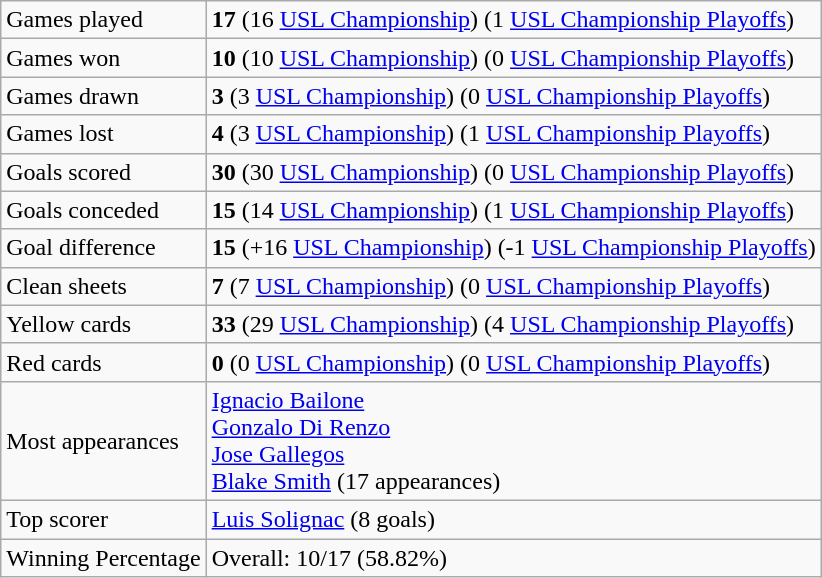<table class="wikitable">
<tr>
<td>Games played</td>
<td><strong>17</strong> (16 <a href='#'>USL Championship</a>) (1 <a href='#'>USL Championship Playoffs</a>)</td>
</tr>
<tr>
<td>Games won</td>
<td><strong>10</strong> (10 <a href='#'>USL Championship</a>) (0 <a href='#'>USL Championship Playoffs</a>)</td>
</tr>
<tr>
<td>Games drawn</td>
<td><strong>3</strong> (3 <a href='#'>USL Championship</a>) (0 <a href='#'>USL Championship Playoffs</a>)</td>
</tr>
<tr>
<td>Games lost</td>
<td><strong>4</strong> (3 <a href='#'>USL Championship</a>) (1 <a href='#'>USL Championship Playoffs</a>)</td>
</tr>
<tr>
<td>Goals scored</td>
<td><strong>30</strong> (30 <a href='#'>USL Championship</a>) (0 <a href='#'>USL Championship Playoffs</a>)</td>
</tr>
<tr>
<td>Goals conceded</td>
<td><strong>15</strong> (14 <a href='#'>USL Championship</a>) (1 <a href='#'>USL Championship Playoffs</a>)</td>
</tr>
<tr>
<td>Goal difference</td>
<td><strong>15</strong> (+16 <a href='#'>USL Championship</a>) (-1 <a href='#'>USL Championship Playoffs</a>)</td>
</tr>
<tr>
<td>Clean sheets</td>
<td><strong>7</strong> (7 <a href='#'>USL Championship</a>) (0 <a href='#'>USL Championship Playoffs</a>)</td>
</tr>
<tr>
<td>Yellow cards</td>
<td><strong>33</strong> (29 <a href='#'>USL Championship</a>) (4 <a href='#'>USL Championship Playoffs</a>)</td>
</tr>
<tr>
<td>Red cards</td>
<td><strong>0</strong> (0 <a href='#'>USL Championship</a>) (0 <a href='#'>USL Championship Playoffs</a>)</td>
</tr>
<tr>
<td>Most appearances</td>
<td> <a href='#'>Ignacio Bailone</a> <br>  <a href='#'>Gonzalo Di Renzo</a> <br>  <a href='#'>Jose Gallegos</a> <br>  <a href='#'>Blake Smith</a> (17 appearances)</td>
</tr>
<tr>
<td>Top scorer</td>
<td> <a href='#'>Luis Solignac</a> (8 goals)</td>
</tr>
<tr>
<td>Winning Percentage</td>
<td>Overall: 10/17 (58.82%)</td>
</tr>
</table>
